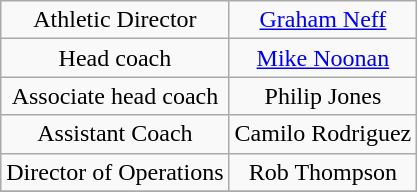<table class="wikitable" style="text-align: center;">
<tr>
<td>Athletic Director</td>
<td> <a href='#'>Graham Neff</a></td>
</tr>
<tr>
<td>Head coach</td>
<td> <a href='#'>Mike Noonan</a></td>
</tr>
<tr>
<td>Associate head coach</td>
<td> Philip Jones</td>
</tr>
<tr>
<td>Assistant Coach</td>
<td> Camilo Rodriguez</td>
</tr>
<tr>
<td>Director of Operations</td>
<td> Rob Thompson</td>
</tr>
<tr>
</tr>
</table>
